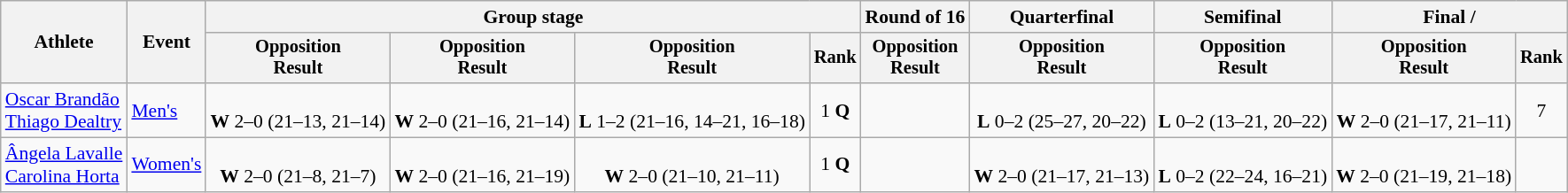<table class=wikitable style=font-size:90%;text-align:center>
<tr>
<th rowspan=2>Athlete</th>
<th rowspan=2>Event</th>
<th colspan=4>Group stage</th>
<th>Round of 16</th>
<th>Quarterfinal</th>
<th>Semifinal</th>
<th colspan=2>Final / </th>
</tr>
<tr style=font-size:95%>
<th>Opposition<br>Result</th>
<th>Opposition<br>Result</th>
<th>Opposition<br>Result</th>
<th>Rank</th>
<th>Opposition<br>Result</th>
<th>Opposition<br>Result</th>
<th>Opposition<br>Result</th>
<th>Opposition<br>Result</th>
<th>Rank</th>
</tr>
<tr>
<td align=left><a href='#'>Oscar Brandão</a><br><a href='#'>Thiago Dealtry</a></td>
<td align=left><a href='#'>Men's</a></td>
<td><br><strong>W</strong> 2–0 (21–13, 21–14)</td>
<td><br><strong>W</strong> 2–0 (21–16, 21–14)</td>
<td><br> <strong>L</strong> 1–2 (21–16, 14–21, 16–18)</td>
<td>1 <strong>Q</strong></td>
<td></td>
<td><br> <strong>L</strong> 0–2 (25–27, 20–22)</td>
<td><br><strong>L</strong> 0–2 (13–21, 20–22)</td>
<td><br><strong>W</strong> 2–0 (21–17, 21–11)</td>
<td>7</td>
</tr>
<tr align=center>
<td align=left><a href='#'>Ângela Lavalle</a><br><a href='#'>Carolina Horta</a></td>
<td align=left><a href='#'>Women's</a></td>
<td><br><strong>W</strong> 2–0 (21–8, 21–7)</td>
<td><br><strong>W</strong> 2–0 (21–16, 21–19)</td>
<td><br> <strong>W</strong> 2–0 (21–10, 21–11)</td>
<td>1 <strong>Q</strong></td>
<td></td>
<td><br> <strong>W</strong> 2–0 (21–17, 21–13)</td>
<td><br><strong>L</strong> 0–2 (22–24, 16–21)</td>
<td><br><strong>W</strong> 2–0 (21–19, 21–18)</td>
<td></td>
</tr>
</table>
